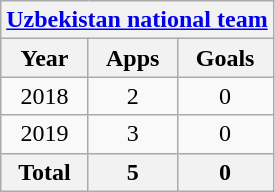<table class="wikitable" style="text-align:center">
<tr>
<th colspan=3><a href='#'>Uzbekistan national team</a></th>
</tr>
<tr>
<th>Year</th>
<th>Apps</th>
<th>Goals</th>
</tr>
<tr>
<td>2018</td>
<td>2</td>
<td>0</td>
</tr>
<tr>
<td>2019</td>
<td>3</td>
<td>0</td>
</tr>
<tr>
<th>Total</th>
<th>5</th>
<th>0</th>
</tr>
</table>
